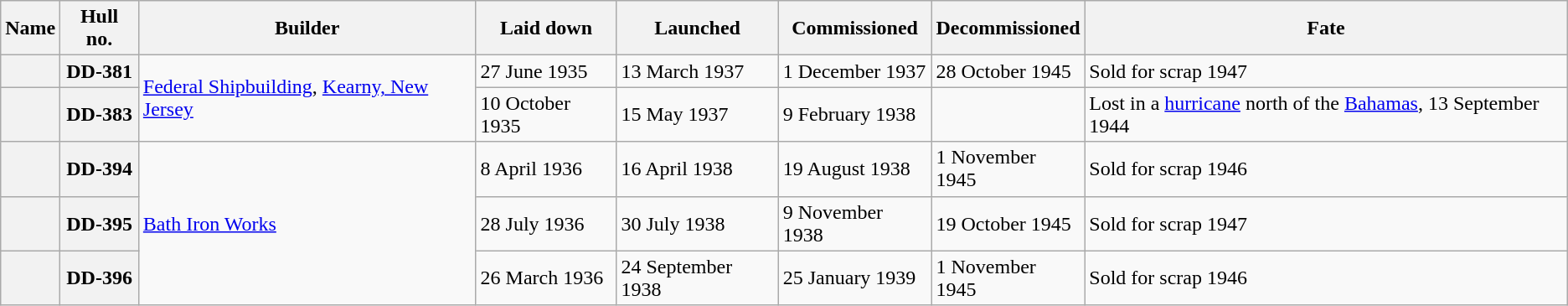<table class="wikitable sortable plainrowheaders">
<tr>
<th scope="col">Name</th>
<th scope="col">Hull no.</th>
<th scope="col" style="max-width: 9em;">Builder</th>
<th scope="col" style="max-width: 6em;">Laid down</th>
<th scope="col" style="max-width: 6em;">Launched</th>
<th scope="col" style="max-width: 6em;">Commissioned</th>
<th scope="col" style="max-width: 6em;">Decommissioned</th>
<th scope="col">Fate</th>
</tr>
<tr>
<th scope="row"></th>
<th scope="row" style="white-space: nowrap;">DD-381</th>
<td rowspan=2><a href='#'>Federal Shipbuilding</a>, <a href='#'>Kearny, New Jersey</a></td>
<td>27 June 1935</td>
<td>13 March 1937</td>
<td>1 December 1937</td>
<td>28 October 1945</td>
<td data-sort-value="1947">Sold for scrap 1947</td>
</tr>
<tr>
<th scope="row"></th>
<th scope="row">DD-383</th>
<td>10 October 1935</td>
<td>15 May 1937</td>
<td>9 February 1938</td>
<td></td>
<td data-sort-value="13 September 1944">Lost in a <a href='#'>hurricane</a> north of the <a href='#'>Bahamas</a>, 13 September 1944</td>
</tr>
<tr>
<th scope="row"></th>
<th scope="row">DD-394</th>
<td rowspan=3><a href='#'>Bath Iron Works</a></td>
<td>8 April 1936</td>
<td>16 April 1938</td>
<td>19 August 1938</td>
<td>1 November 1945</td>
<td data-sort-value="1946">Sold for scrap 1946</td>
</tr>
<tr>
<th scope="row"></th>
<th scope="row">DD-395</th>
<td>28 July 1936</td>
<td>30 July 1938</td>
<td>9 November 1938</td>
<td>19 October 1945</td>
<td data-sort-value="1947">Sold for scrap 1947</td>
</tr>
<tr>
<th scope="row"></th>
<th scope="row">DD-396</th>
<td>26 March 1936</td>
<td>24 September 1938</td>
<td>25 January 1939</td>
<td>1 November 1945</td>
<td data-sort-value="1946">Sold for scrap 1946</td>
</tr>
</table>
